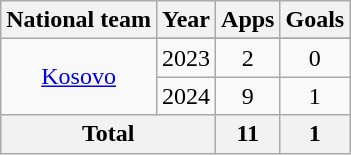<table class="wikitable" style="text-align:center">
<tr>
<th>National team</th>
<th>Year</th>
<th>Apps</th>
<th>Goals</th>
</tr>
<tr>
<td rowspan="3"><a href='#'>Kosovo</a></td>
</tr>
<tr>
<td>2023</td>
<td>2</td>
<td>0</td>
</tr>
<tr>
<td>2024</td>
<td>9</td>
<td>1</td>
</tr>
<tr>
<th colspan=2>Total</th>
<th>11</th>
<th>1</th>
</tr>
</table>
